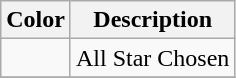<table class="wikitable">
<tr>
<th>Color</th>
<th>Description</th>
</tr>
<tr>
<td></td>
<td>All Star Chosen</td>
</tr>
<tr>
</tr>
</table>
